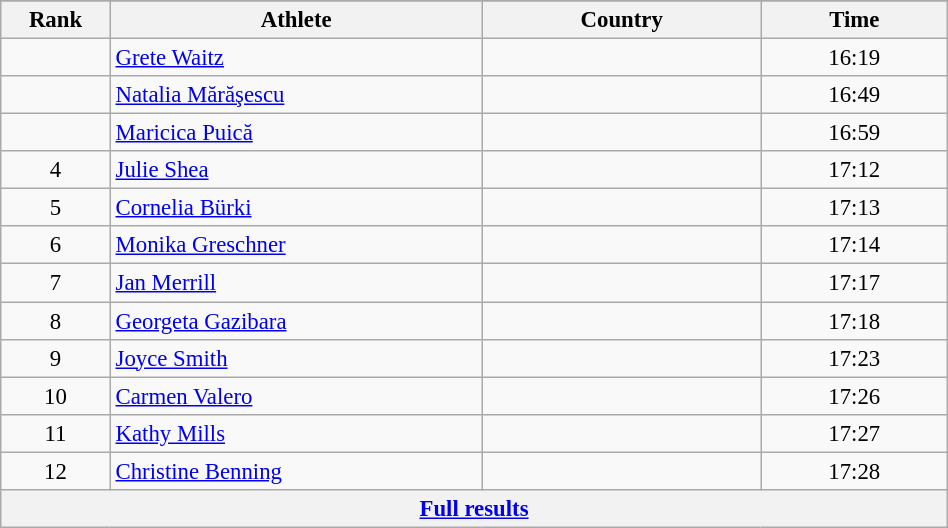<table class="wikitable sortable" style=" text-align:center; font-size:95%;" width="50%">
<tr>
</tr>
<tr>
<th width=5%>Rank</th>
<th width=20%>Athlete</th>
<th width=15%>Country</th>
<th width=10%>Time</th>
</tr>
<tr>
<td align=center></td>
<td align=left><a href='#'>Grete Waitz</a></td>
<td align=left></td>
<td>16:19</td>
</tr>
<tr>
<td align=center></td>
<td align=left><a href='#'>Natalia Mărăşescu</a></td>
<td align=left></td>
<td>16:49</td>
</tr>
<tr>
<td align=center></td>
<td align=left><a href='#'>Maricica Puică</a></td>
<td align=left></td>
<td>16:59</td>
</tr>
<tr>
<td align=center>4</td>
<td align=left><a href='#'>Julie Shea</a></td>
<td align=left></td>
<td>17:12</td>
</tr>
<tr>
<td align=center>5</td>
<td align=left><a href='#'>Cornelia Bürki</a></td>
<td align=left></td>
<td>17:13</td>
</tr>
<tr>
<td align=center>6</td>
<td align=left><a href='#'>Monika Greschner</a></td>
<td align=left></td>
<td>17:14</td>
</tr>
<tr>
<td align=center>7</td>
<td align=left><a href='#'>Jan Merrill</a></td>
<td align=left></td>
<td>17:17</td>
</tr>
<tr>
<td align=center>8</td>
<td align=left><a href='#'>Georgeta Gazibara</a></td>
<td align=left></td>
<td>17:18</td>
</tr>
<tr>
<td align=center>9</td>
<td align=left><a href='#'>Joyce Smith</a></td>
<td align=left></td>
<td>17:23</td>
</tr>
<tr>
<td align=center>10</td>
<td align=left><a href='#'>Carmen Valero</a></td>
<td align=left></td>
<td>17:26</td>
</tr>
<tr>
<td align=center>11</td>
<td align=left><a href='#'>Kathy Mills</a></td>
<td align=left></td>
<td>17:27</td>
</tr>
<tr>
<td align=center>12</td>
<td align=left><a href='#'>Christine Benning</a></td>
<td align=left></td>
<td>17:28</td>
</tr>
<tr class="sortbottom">
<th colspan=4 align=center><a href='#'>Full results</a></th>
</tr>
</table>
